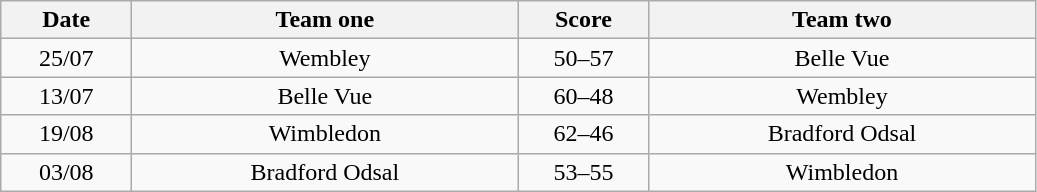<table class="wikitable" style="text-align: center">
<tr>
<th width=80>Date</th>
<th width=250>Team one</th>
<th width=80>Score</th>
<th width=250>Team two</th>
</tr>
<tr>
<td>25/07</td>
<td>Wembley</td>
<td>50–57</td>
<td>Belle Vue</td>
</tr>
<tr>
<td>13/07</td>
<td>Belle Vue</td>
<td>60–48</td>
<td>Wembley</td>
</tr>
<tr>
<td>19/08</td>
<td>Wimbledon</td>
<td>62–46</td>
<td>Bradford Odsal</td>
</tr>
<tr>
<td>03/08</td>
<td>Bradford Odsal</td>
<td>53–55</td>
<td>Wimbledon</td>
</tr>
</table>
